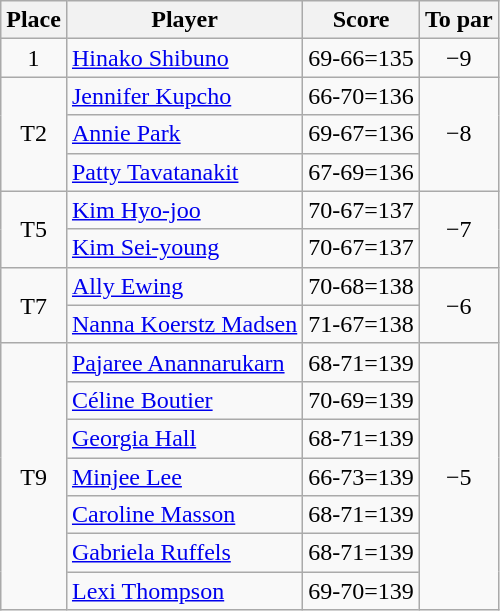<table class="wikitable">
<tr>
<th>Place</th>
<th>Player</th>
<th>Score</th>
<th>To par</th>
</tr>
<tr>
<td align=center>1</td>
<td> <a href='#'>Hinako Shibuno</a></td>
<td>69-66=135</td>
<td align=center>−9</td>
</tr>
<tr>
<td rowspan=3 align=center>T2</td>
<td> <a href='#'>Jennifer Kupcho</a></td>
<td>66-70=136</td>
<td rowspan=3 align=center>−8</td>
</tr>
<tr>
<td> <a href='#'>Annie Park</a></td>
<td>69-67=136</td>
</tr>
<tr>
<td> <a href='#'>Patty Tavatanakit</a></td>
<td>67-69=136</td>
</tr>
<tr>
<td rowspan=2 align=center>T5</td>
<td> <a href='#'>Kim Hyo-joo</a></td>
<td>70-67=137</td>
<td rowspan=2 align=center>−7</td>
</tr>
<tr>
<td> <a href='#'>Kim Sei-young</a></td>
<td>70-67=137</td>
</tr>
<tr>
<td rowspan=2 align=center>T7</td>
<td> <a href='#'>Ally Ewing</a></td>
<td>70-68=138</td>
<td rowspan=2 align=center>−6</td>
</tr>
<tr>
<td> <a href='#'>Nanna Koerstz Madsen</a></td>
<td>71-67=138</td>
</tr>
<tr>
<td rowspan=7 align=center>T9</td>
<td> <a href='#'>Pajaree Anannarukarn</a></td>
<td>68-71=139</td>
<td rowspan=7 align=center>−5</td>
</tr>
<tr>
<td> <a href='#'>Céline Boutier</a></td>
<td>70-69=139</td>
</tr>
<tr>
<td> <a href='#'>Georgia Hall</a></td>
<td>68-71=139</td>
</tr>
<tr>
<td> <a href='#'>Minjee Lee</a></td>
<td>66-73=139</td>
</tr>
<tr>
<td> <a href='#'>Caroline Masson</a></td>
<td>68-71=139</td>
</tr>
<tr>
<td> <a href='#'>Gabriela Ruffels</a></td>
<td>68-71=139</td>
</tr>
<tr>
<td> <a href='#'>Lexi Thompson</a></td>
<td>69-70=139</td>
</tr>
</table>
